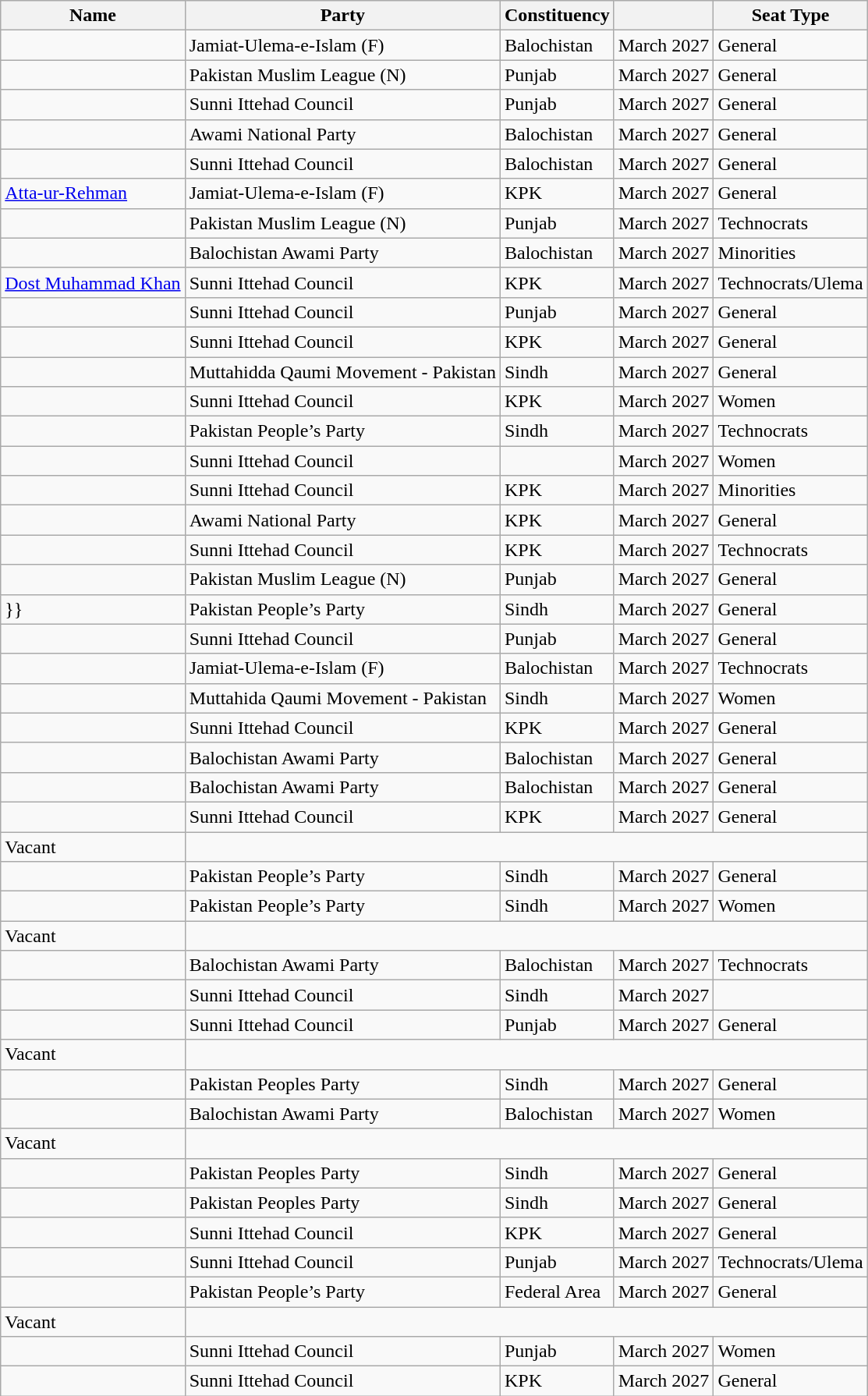<table class="wikitable sortable static-row-numbers">
<tr>
<th>Name</th>
<th>Party</th>
<th>Constituency</th>
<th></th>
<th>Seat Type</th>
</tr>
<tr>
<td></td>
<td>Jamiat-Ulema-e-Islam (F)</td>
<td>Balochistan</td>
<td>March 2027</td>
<td>General</td>
</tr>
<tr>
<td></td>
<td>Pakistan Muslim League (N)</td>
<td>Punjab</td>
<td>March 2027</td>
<td>General</td>
</tr>
<tr>
<td></td>
<td>Sunni Ittehad Council</td>
<td>Punjab</td>
<td>March 2027</td>
<td>General</td>
</tr>
<tr>
<td></td>
<td>Awami National Party</td>
<td>Balochistan</td>
<td>March 2027</td>
<td>General</td>
</tr>
<tr>
<td></td>
<td>Sunni Ittehad Council</td>
<td>Balochistan</td>
<td>March 2027</td>
<td>General</td>
</tr>
<tr>
<td data-sort-value=Rehman><a href='#'>Atta-ur-Rehman</a></td>
<td>Jamiat-Ulema-e-Islam (F)</td>
<td>KPK</td>
<td>March 2027</td>
<td>General</td>
</tr>
<tr>
<td></td>
<td>Pakistan Muslim League (N)</td>
<td>Punjab</td>
<td>March 2027</td>
<td>Technocrats</td>
</tr>
<tr>
<td></td>
<td>Balochistan Awami Party</td>
<td>Balochistan</td>
<td>March 2027</td>
<td>Minorities</td>
</tr>
<tr>
<td><a href='#'>Dost Muhammad Khan</a></td>
<td>Sunni Ittehad Council</td>
<td>KPK</td>
<td>March 2027</td>
<td>Technocrats/Ulema</td>
</tr>
<tr>
<td></td>
<td>Sunni Ittehad Council</td>
<td>Punjab</td>
<td>March 2027</td>
<td>General</td>
</tr>
<tr>
<td></td>
<td>Sunni Ittehad Council</td>
<td>KPK</td>
<td>March 2027</td>
<td>General</td>
</tr>
<tr>
<td></td>
<td>Muttahidda Qaumi Movement - Pakistan</td>
<td>Sindh</td>
<td>March 2027</td>
<td>General</td>
</tr>
<tr>
<td></td>
<td>Sunni Ittehad Council</td>
<td>KPK</td>
<td>March 2027</td>
<td>Women</td>
</tr>
<tr>
<td></td>
<td>Pakistan People’s Party</td>
<td>Sindh</td>
<td>March 2027</td>
<td>Technocrats</td>
</tr>
<tr>
<td></td>
<td>Sunni Ittehad Council</td>
<td></td>
<td>March 2027</td>
<td>Women</td>
</tr>
<tr>
<td></td>
<td>Sunni Ittehad Council</td>
<td>KPK</td>
<td>March 2027</td>
<td>Minorities</td>
</tr>
<tr>
<td></td>
<td>Awami National Party</td>
<td>KPK</td>
<td>March 2027</td>
<td>General</td>
</tr>
<tr>
<td></td>
<td>Sunni Ittehad Council</td>
<td>KPK</td>
<td>March 2027</td>
<td>Technocrats</td>
</tr>
<tr>
<td></td>
<td>Pakistan Muslim League (N)</td>
<td>Punjab</td>
<td>March 2027</td>
<td>General</td>
</tr>
<tr>
<td>}}</td>
<td>Pakistan People’s Party</td>
<td>Sindh</td>
<td>March 2027</td>
<td>General</td>
</tr>
<tr>
<td></td>
<td>Sunni Ittehad Council</td>
<td>Punjab</td>
<td>March 2027</td>
<td>General</td>
</tr>
<tr>
<td></td>
<td>Jamiat-Ulema-e-Islam (F)</td>
<td>Balochistan</td>
<td>March 2027</td>
<td>Technocrats</td>
</tr>
<tr>
<td></td>
<td>Muttahida Qaumi Movement - Pakistan</td>
<td>Sindh</td>
<td>March 2027</td>
<td>Women</td>
</tr>
<tr>
<td></td>
<td>Sunni Ittehad Council</td>
<td>KPK</td>
<td>March 2027</td>
<td>General</td>
</tr>
<tr>
<td></td>
<td>Balochistan Awami Party</td>
<td>Balochistan</td>
<td>March 2027</td>
<td>General</td>
</tr>
<tr>
<td></td>
<td>Balochistan Awami Party</td>
<td>Balochistan</td>
<td>March 2027</td>
<td>General</td>
</tr>
<tr>
<td></td>
<td>Sunni Ittehad Council</td>
<td>KPK</td>
<td>March 2027</td>
<td>General</td>
</tr>
<tr>
<td>Vacant</td>
</tr>
<tr>
<td></td>
<td>Pakistan People’s Party</td>
<td>Sindh</td>
<td>March 2027</td>
<td>General</td>
</tr>
<tr>
<td></td>
<td>Pakistan People’s Party</td>
<td>Sindh</td>
<td>March 2027</td>
<td>Women</td>
</tr>
<tr>
<td>Vacant</td>
</tr>
<tr>
<td></td>
<td>Balochistan Awami Party</td>
<td>Balochistan</td>
<td>March 2027</td>
<td>Technocrats</td>
</tr>
<tr>
<td></td>
<td>Sunni Ittehad Council</td>
<td>Sindh</td>
<td>March 2027</td>
<td></td>
</tr>
<tr>
<td></td>
<td>Sunni Ittehad Council</td>
<td>Punjab</td>
<td>March 2027</td>
<td>General</td>
</tr>
<tr>
<td>Vacant</td>
</tr>
<tr>
<td></td>
<td>Pakistan Peoples Party</td>
<td>Sindh</td>
<td>March 2027</td>
<td>General</td>
</tr>
<tr>
<td></td>
<td>Balochistan Awami Party</td>
<td>Balochistan</td>
<td>March 2027</td>
<td>Women</td>
</tr>
<tr>
<td>Vacant</td>
</tr>
<tr>
<td></td>
<td>Pakistan Peoples Party</td>
<td>Sindh</td>
<td>March 2027</td>
<td>General</td>
</tr>
<tr>
<td></td>
<td>Pakistan Peoples Party</td>
<td>Sindh</td>
<td>March 2027</td>
<td>General</td>
</tr>
<tr>
<td></td>
<td>Sunni Ittehad Council</td>
<td>KPK</td>
<td>March 2027</td>
<td>General</td>
</tr>
<tr>
<td></td>
<td>Sunni Ittehad Council</td>
<td>Punjab</td>
<td>March 2027</td>
<td>Technocrats/Ulema</td>
</tr>
<tr>
<td></td>
<td>Pakistan People’s Party</td>
<td>Federal Area</td>
<td>March 2027</td>
<td>General</td>
</tr>
<tr>
<td>Vacant</td>
</tr>
<tr>
<td></td>
<td>Sunni Ittehad Council</td>
<td>Punjab</td>
<td>March 2027</td>
<td>Women</td>
</tr>
<tr>
<td></td>
<td>Sunni Ittehad Council</td>
<td>KPK</td>
<td>March 2027</td>
<td>General</td>
</tr>
</table>
